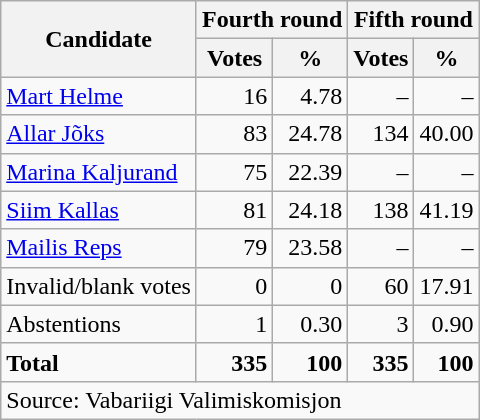<table class=wikitable style=text-align:right>
<tr>
<th rowspan=2>Candidate</th>
<th colspan=2>Fourth round</th>
<th colspan=2>Fifth round</th>
</tr>
<tr>
<th>Votes</th>
<th>%</th>
<th>Votes</th>
<th>%</th>
</tr>
<tr>
<td align=left><a href='#'>Mart Helme</a></td>
<td>16</td>
<td>4.78</td>
<td>–</td>
<td>–</td>
</tr>
<tr>
<td align=left><a href='#'>Allar Jõks</a></td>
<td>83</td>
<td>24.78</td>
<td>134</td>
<td>40.00</td>
</tr>
<tr>
<td align=left><a href='#'>Marina Kaljurand</a></td>
<td>75</td>
<td>22.39</td>
<td>–</td>
<td>–</td>
</tr>
<tr>
<td align=left><a href='#'>Siim Kallas</a></td>
<td>81</td>
<td>24.18</td>
<td>138</td>
<td>41.19</td>
</tr>
<tr>
<td align=left><a href='#'>Mailis Reps</a></td>
<td>79</td>
<td>23.58</td>
<td>–</td>
<td>–</td>
</tr>
<tr>
<td align=left>Invalid/blank votes</td>
<td>0</td>
<td>0</td>
<td>60</td>
<td>17.91</td>
</tr>
<tr>
<td align=left>Abstentions</td>
<td>1</td>
<td>0.30</td>
<td>3</td>
<td>0.90</td>
</tr>
<tr>
<td align=left><strong>Total</strong></td>
<td><strong>335</strong></td>
<td><strong>100</strong></td>
<td><strong>335</strong></td>
<td><strong>100</strong></td>
</tr>
<tr>
<td align=left colspan=8>Source: Vabariigi Valimiskomisjon</td>
</tr>
</table>
